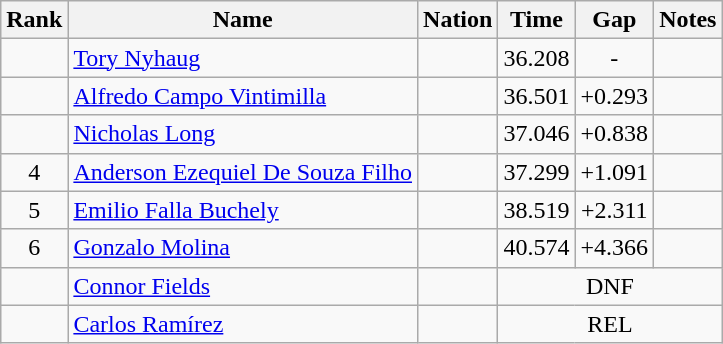<table class="wikitable sortable" style="text-align:center">
<tr>
<th>Rank</th>
<th>Name</th>
<th>Nation</th>
<th>Time</th>
<th>Gap</th>
<th>Notes</th>
</tr>
<tr>
<td></td>
<td align=left><a href='#'>Tory Nyhaug</a></td>
<td align=left></td>
<td>36.208</td>
<td>-</td>
<td></td>
</tr>
<tr>
<td></td>
<td align=left><a href='#'>Alfredo Campo Vintimilla</a></td>
<td align=left></td>
<td>36.501</td>
<td>+0.293</td>
<td></td>
</tr>
<tr>
<td></td>
<td align=left><a href='#'>Nicholas Long</a></td>
<td align=left></td>
<td>37.046</td>
<td>+0.838</td>
<td></td>
</tr>
<tr>
<td>4</td>
<td align=left><a href='#'>Anderson Ezequiel De Souza Filho</a></td>
<td align=left></td>
<td>37.299</td>
<td>+1.091</td>
<td></td>
</tr>
<tr>
<td>5</td>
<td align=left><a href='#'>Emilio Falla Buchely</a></td>
<td align=left></td>
<td>38.519</td>
<td>+2.311</td>
<td></td>
</tr>
<tr>
<td>6</td>
<td align=left><a href='#'>Gonzalo Molina</a></td>
<td align=left></td>
<td>40.574</td>
<td>+4.366</td>
<td></td>
</tr>
<tr>
<td></td>
<td align=left><a href='#'>Connor Fields</a></td>
<td align=left></td>
<td colspan=3>DNF</td>
</tr>
<tr>
<td></td>
<td align=left><a href='#'>Carlos Ramírez</a></td>
<td align=left></td>
<td colspan=3>REL</td>
</tr>
</table>
